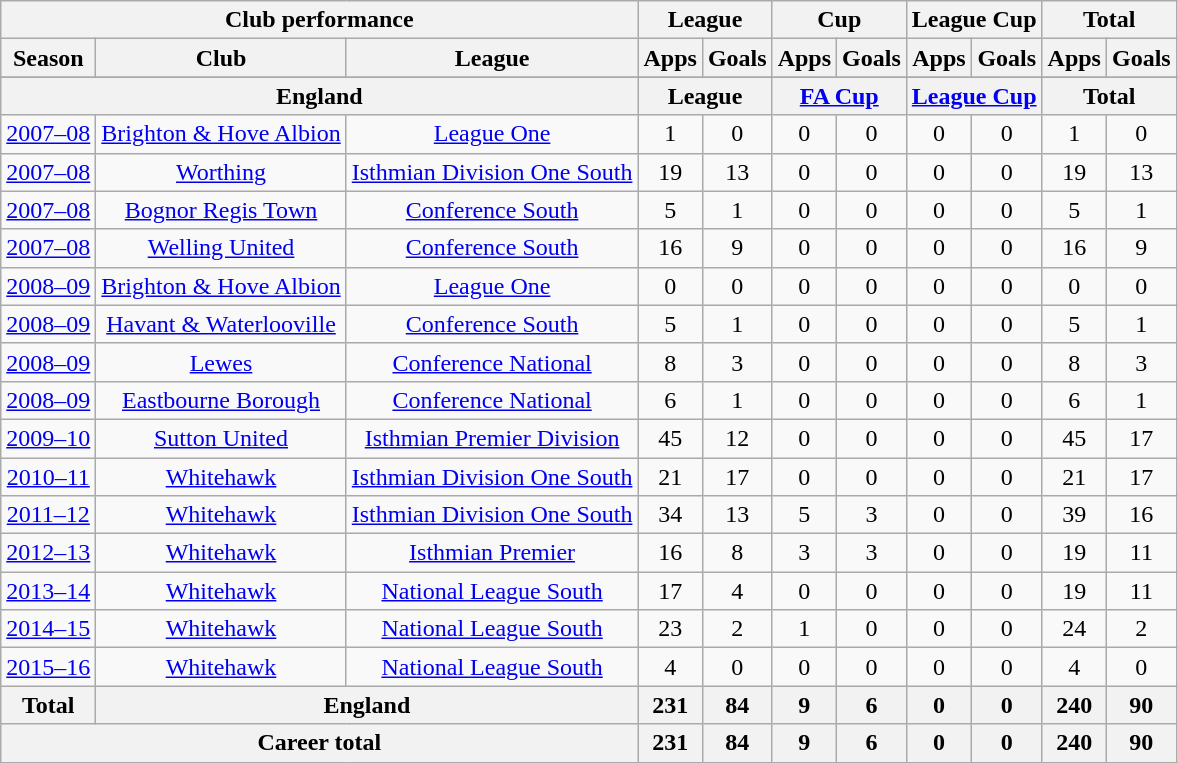<table class="wikitable" style="text-align:center">
<tr>
<th colspan=3>Club performance</th>
<th colspan=2>League</th>
<th colspan=2>Cup</th>
<th colspan=2>League Cup</th>
<th colspan=2>Total</th>
</tr>
<tr>
<th>Season</th>
<th>Club</th>
<th>League</th>
<th>Apps</th>
<th>Goals</th>
<th>Apps</th>
<th>Goals</th>
<th>Apps</th>
<th>Goals</th>
<th>Apps</th>
<th>Goals</th>
</tr>
<tr>
</tr>
<tr>
<th colspan=3>England</th>
<th colspan=2>League</th>
<th colspan=2><a href='#'>FA Cup</a></th>
<th colspan=2><a href='#'>League Cup</a></th>
<th colspan=2>Total</th>
</tr>
<tr>
<td><a href='#'>2007–08</a></td>
<td><a href='#'>Brighton & Hove Albion</a></td>
<td><a href='#'>League One</a></td>
<td>1</td>
<td>0</td>
<td>0</td>
<td>0</td>
<td>0</td>
<td>0</td>
<td>1</td>
<td>0</td>
</tr>
<tr>
<td><a href='#'>2007–08</a></td>
<td><a href='#'>Worthing</a></td>
<td><a href='#'>Isthmian Division One South</a></td>
<td>19</td>
<td>13</td>
<td>0</td>
<td>0</td>
<td>0</td>
<td>0</td>
<td>19</td>
<td>13</td>
</tr>
<tr>
<td><a href='#'>2007–08</a></td>
<td><a href='#'>Bognor Regis Town</a></td>
<td><a href='#'>Conference South</a></td>
<td>5</td>
<td>1</td>
<td>0</td>
<td>0</td>
<td>0</td>
<td>0</td>
<td>5</td>
<td>1</td>
</tr>
<tr>
<td><a href='#'>2007–08</a></td>
<td><a href='#'>Welling United</a></td>
<td><a href='#'>Conference South</a></td>
<td>16</td>
<td>9</td>
<td>0</td>
<td>0</td>
<td>0</td>
<td>0</td>
<td>16</td>
<td>9</td>
</tr>
<tr>
<td><a href='#'>2008–09</a></td>
<td><a href='#'>Brighton & Hove Albion</a></td>
<td><a href='#'>League One</a></td>
<td>0</td>
<td>0</td>
<td>0</td>
<td>0</td>
<td>0</td>
<td>0</td>
<td>0</td>
<td>0</td>
</tr>
<tr>
<td><a href='#'>2008–09</a></td>
<td><a href='#'>Havant & Waterlooville</a></td>
<td><a href='#'>Conference South</a></td>
<td>5</td>
<td>1</td>
<td>0</td>
<td>0</td>
<td>0</td>
<td>0</td>
<td>5</td>
<td>1</td>
</tr>
<tr>
<td><a href='#'>2008–09</a></td>
<td><a href='#'>Lewes</a></td>
<td><a href='#'>Conference National</a></td>
<td>8</td>
<td>3</td>
<td>0</td>
<td>0</td>
<td>0</td>
<td>0</td>
<td>8</td>
<td>3</td>
</tr>
<tr>
<td><a href='#'>2008–09</a></td>
<td><a href='#'>Eastbourne Borough</a></td>
<td><a href='#'>Conference National</a></td>
<td>6</td>
<td>1</td>
<td>0</td>
<td>0</td>
<td>0</td>
<td>0</td>
<td>6</td>
<td>1</td>
</tr>
<tr>
<td><a href='#'>2009–10</a></td>
<td><a href='#'>Sutton United</a></td>
<td><a href='#'>Isthmian Premier Division</a></td>
<td>45</td>
<td>12</td>
<td>0</td>
<td>0</td>
<td>0</td>
<td>0</td>
<td>45</td>
<td>17</td>
</tr>
<tr>
<td><a href='#'>2010–11</a></td>
<td><a href='#'>Whitehawk</a></td>
<td><a href='#'>Isthmian Division One South</a></td>
<td>21</td>
<td>17</td>
<td>0</td>
<td>0</td>
<td>0</td>
<td>0</td>
<td>21</td>
<td>17</td>
</tr>
<tr>
<td><a href='#'>2011–12</a></td>
<td><a href='#'>Whitehawk</a></td>
<td><a href='#'>Isthmian Division One South</a></td>
<td>34</td>
<td>13</td>
<td>5</td>
<td>3</td>
<td>0</td>
<td>0</td>
<td>39</td>
<td>16</td>
</tr>
<tr>
<td><a href='#'>2012–13</a></td>
<td><a href='#'>Whitehawk</a></td>
<td><a href='#'>Isthmian Premier</a></td>
<td>16</td>
<td>8</td>
<td>3</td>
<td>3</td>
<td>0</td>
<td>0</td>
<td>19</td>
<td>11</td>
</tr>
<tr>
<td><a href='#'>2013–14</a></td>
<td><a href='#'>Whitehawk</a></td>
<td><a href='#'>National League South</a></td>
<td>17</td>
<td>4</td>
<td>0</td>
<td>0</td>
<td>0</td>
<td>0</td>
<td>19</td>
<td>11</td>
</tr>
<tr>
<td><a href='#'>2014–15</a></td>
<td><a href='#'>Whitehawk</a></td>
<td><a href='#'>National League South</a></td>
<td>23</td>
<td>2</td>
<td>1</td>
<td>0</td>
<td>0</td>
<td>0</td>
<td>24</td>
<td>2</td>
</tr>
<tr>
<td><a href='#'>2015–16</a></td>
<td><a href='#'>Whitehawk</a></td>
<td><a href='#'>National League South</a></td>
<td>4</td>
<td>0</td>
<td>0</td>
<td>0</td>
<td>0</td>
<td>0</td>
<td>4</td>
<td>0</td>
</tr>
<tr>
<th rowspan=1>Total</th>
<th colspan=2>England</th>
<th>231</th>
<th>84</th>
<th>9</th>
<th>6</th>
<th>0</th>
<th>0</th>
<th>240</th>
<th>90</th>
</tr>
<tr>
<th colspan=3>Career total</th>
<th>231</th>
<th>84</th>
<th>9</th>
<th>6</th>
<th>0</th>
<th>0</th>
<th>240</th>
<th>90</th>
</tr>
</table>
